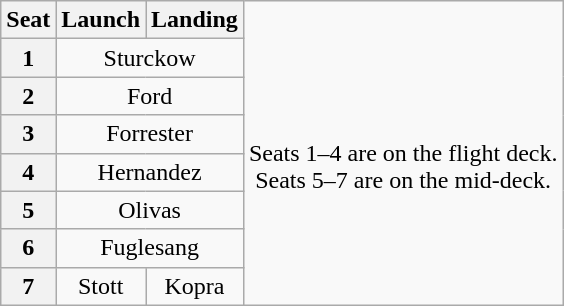<table class="wikitable" style="text-align:center">
<tr>
<th>Seat</th>
<th>Launch</th>
<th>Landing</th>
<td rowspan=8><br>Seats 1–4 are on the flight deck.<br>Seats 5–7 are on the mid-deck.</td>
</tr>
<tr>
<th>1</th>
<td colspan=2>Sturckow</td>
</tr>
<tr>
<th>2</th>
<td colspan=2>Ford</td>
</tr>
<tr>
<th>3</th>
<td colspan=2>Forrester</td>
</tr>
<tr>
<th>4</th>
<td colspan=2>Hernandez</td>
</tr>
<tr>
<th>5</th>
<td colspan=2>Olivas</td>
</tr>
<tr>
<th>6</th>
<td colspan=2>Fuglesang</td>
</tr>
<tr>
<th>7</th>
<td>Stott</td>
<td>Kopra</td>
</tr>
</table>
